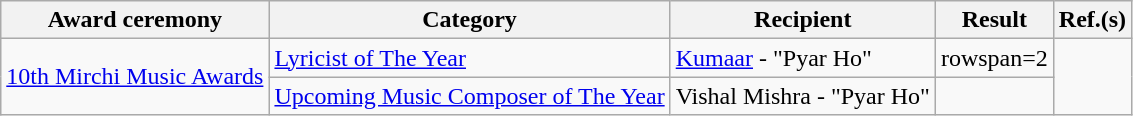<table class="wikitable">
<tr>
<th>Award ceremony</th>
<th>Category</th>
<th>Recipient</th>
<th>Result</th>
<th>Ref.(s)</th>
</tr>
<tr>
<td rowspan=2><a href='#'>10th Mirchi Music Awards</a></td>
<td><a href='#'>Lyricist of The Year</a></td>
<td><a href='#'>Kumaar</a> - "Pyar Ho"</td>
<td>rowspan=2 </td>
<td rowspan=2></td>
</tr>
<tr>
<td><a href='#'>Upcoming Music Composer of The Year</a></td>
<td>Vishal Mishra - "Pyar Ho"</td>
</tr>
</table>
